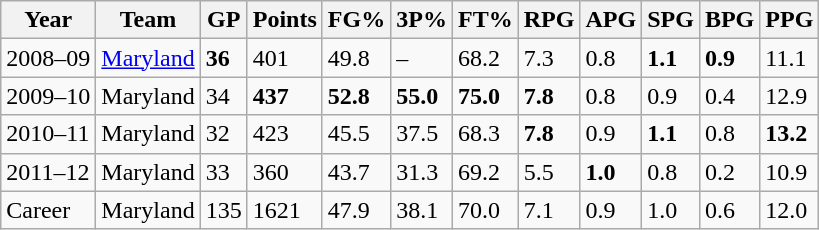<table class="wikitable">
<tr>
<th>Year</th>
<th>Team</th>
<th>GP</th>
<th>Points</th>
<th>FG%</th>
<th>3P%</th>
<th>FT%</th>
<th>RPG</th>
<th>APG</th>
<th>SPG</th>
<th>BPG</th>
<th>PPG</th>
</tr>
<tr>
<td>2008–09</td>
<td><a href='#'>Maryland</a></td>
<td><strong>36</strong></td>
<td>401</td>
<td>49.8</td>
<td>–</td>
<td>68.2</td>
<td>7.3</td>
<td>0.8</td>
<td><strong>1.1</strong></td>
<td><strong>0.9</strong></td>
<td>11.1</td>
</tr>
<tr>
<td>2009–10</td>
<td>Maryland</td>
<td>34</td>
<td><strong>437</strong></td>
<td><strong>52.8</strong></td>
<td><strong>55.0</strong></td>
<td><strong>75.0</strong></td>
<td><strong>7.8</strong></td>
<td>0.8</td>
<td>0.9</td>
<td>0.4</td>
<td>12.9</td>
</tr>
<tr>
<td>2010–11</td>
<td>Maryland</td>
<td>32</td>
<td>423</td>
<td>45.5</td>
<td>37.5</td>
<td>68.3</td>
<td><strong>7.8</strong></td>
<td>0.9</td>
<td><strong>1.1</strong></td>
<td>0.8</td>
<td><strong>13.2</strong></td>
</tr>
<tr>
<td>2011–12</td>
<td>Maryland</td>
<td>33</td>
<td>360</td>
<td>43.7</td>
<td>31.3</td>
<td>69.2</td>
<td>5.5</td>
<td><strong>1.0</strong></td>
<td>0.8</td>
<td>0.2</td>
<td>10.9</td>
</tr>
<tr>
<td>Career</td>
<td>Maryland</td>
<td>135</td>
<td>1621</td>
<td>47.9</td>
<td>38.1</td>
<td>70.0</td>
<td>7.1</td>
<td>0.9</td>
<td>1.0</td>
<td>0.6</td>
<td>12.0</td>
</tr>
</table>
